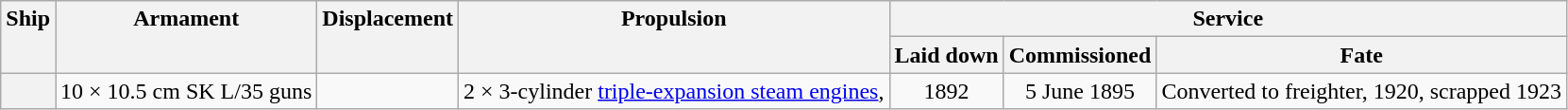<table class="wikitable plainrowheaders" style="text-align: center;">
<tr valign="top">
<th scope="col" rowspan="2">Ship</th>
<th scope="col" rowspan="2">Armament</th>
<th scope="col" rowspan="2">Displacement</th>
<th scope="col" rowspan="2">Propulsion</th>
<th scope="col" colspan="3">Service</th>
</tr>
<tr valign="top">
<th scope="col">Laid down</th>
<th scope="col">Commissioned</th>
<th scope="col">Fate</th>
</tr>
<tr valign="center">
<th scope="row"></th>
<td>10 × 10.5 cm SK L/35 guns</td>
<td></td>
<td>2 × 3-cylinder <a href='#'>triple-expansion steam engines</a>, </td>
<td>1892</td>
<td>5 June 1895</td>
<td>Converted to freighter, 1920, scrapped 1923</td>
</tr>
</table>
